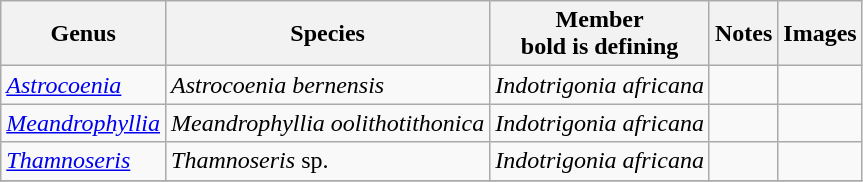<table class="wikitable sortable">
<tr>
<th>Genus</th>
<th>Species</th>
<th>Member<br>bold is defining</th>
<th>Notes</th>
<th>Images</th>
</tr>
<tr>
<td><em><a href='#'>Astrocoenia</a></em></td>
<td><em>Astrocoenia bernensis</em></td>
<td><em>Indotrigonia africana</em></td>
<td align=center></td>
<td></td>
</tr>
<tr>
<td><em><a href='#'>Meandrophyllia</a></em></td>
<td><em>Meandrophyllia oolithotithonica</em></td>
<td><em>Indotrigonia africana</em></td>
<td align=center></td>
<td></td>
</tr>
<tr>
<td><em><a href='#'>Thamnoseris</a></em></td>
<td><em>Thamnoseris</em> sp.</td>
<td><em>Indotrigonia africana</em></td>
<td align=center></td>
<td></td>
</tr>
<tr>
</tr>
</table>
